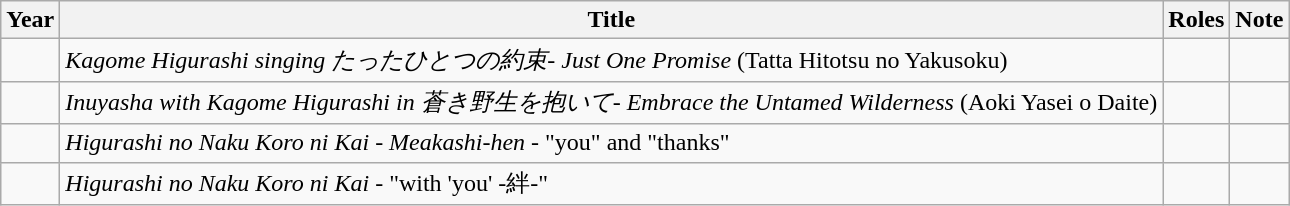<table class="wikitable sortable">
<tr>
<th>Year</th>
<th>Title</th>
<th>Roles</th>
<th>Note</th>
</tr>
<tr>
<td></td>
<td><em>Kagome Higurashi singing たったひとつの約束</em>- <em>Just One Promise</em> (Tatta Hitotsu no Yakusoku)</td>
<td></td>
<td></td>
</tr>
<tr>
<td></td>
<td><em>Inuyasha with Kagome Higurashi in 蒼き野生を抱いて</em>- <em>Embrace the Untamed Wilderness</em> (Aoki Yasei o Daite)</td>
<td></td>
<td></td>
</tr>
<tr>
<td></td>
<td><em>Higurashi no Naku Koro ni Kai - Meakashi-hen</em> - "you" and "thanks"</td>
<td></td>
<td></td>
</tr>
<tr>
<td></td>
<td><em>Higurashi no Naku Koro ni Kai</em> - "with 'you' -絆-"</td>
<td></td>
<td></td>
</tr>
</table>
